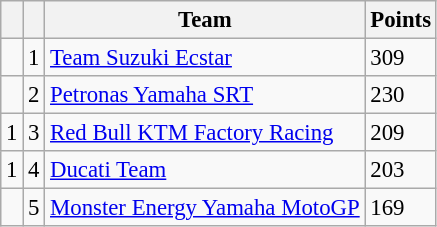<table class="wikitable" style="font-size: 95%;">
<tr>
<th></th>
<th></th>
<th>Team</th>
<th>Points</th>
</tr>
<tr>
<td></td>
<td align=center>1</td>
<td> <a href='#'>Team Suzuki Ecstar</a></td>
<td align=left>309</td>
</tr>
<tr>
<td></td>
<td align=center>2</td>
<td> <a href='#'>Petronas Yamaha SRT</a></td>
<td align=left>230</td>
</tr>
<tr>
<td> 1</td>
<td align=center>3</td>
<td> <a href='#'>Red Bull KTM Factory Racing</a></td>
<td align=left>209</td>
</tr>
<tr>
<td> 1</td>
<td align=center>4</td>
<td> <a href='#'>Ducati Team</a></td>
<td align=left>203</td>
</tr>
<tr>
<td></td>
<td align=center>5</td>
<td> <a href='#'>Monster Energy Yamaha MotoGP</a></td>
<td align=left>169</td>
</tr>
</table>
